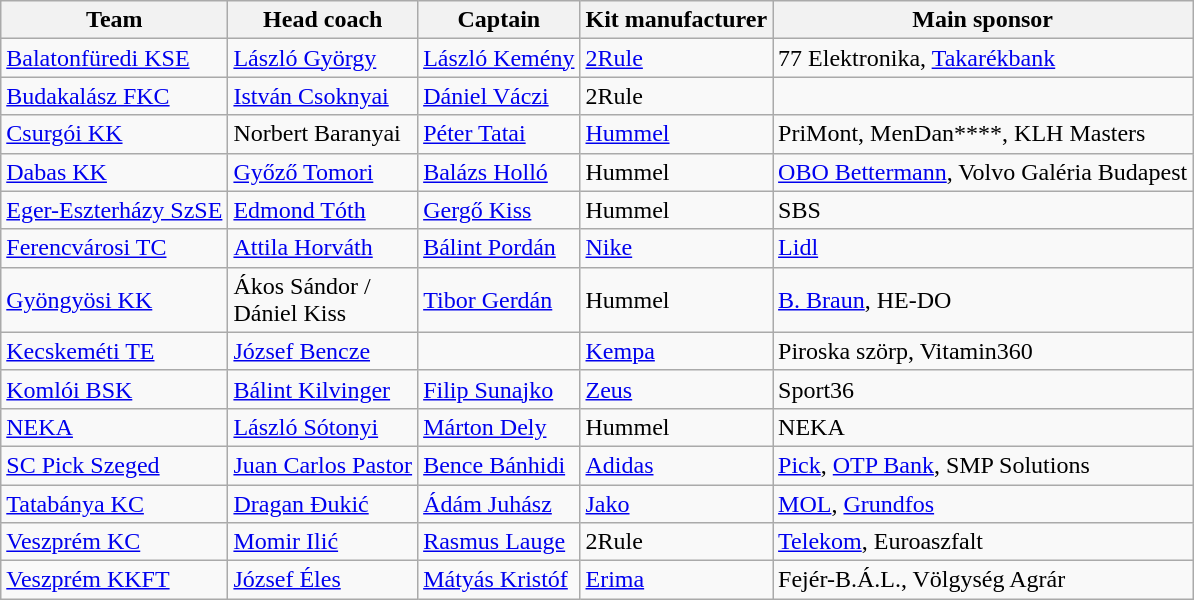<table class="wikitable sortable" left;>
<tr>
<th>Team</th>
<th>Head coach</th>
<th>Captain</th>
<th>Kit manufacturer</th>
<th>Main sponsor</th>
</tr>
<tr>
<td><a href='#'>Balatonfüredi KSE</a></td>
<td> <a href='#'>László György</a></td>
<td> <a href='#'>László Kemény</a></td>
<td><a href='#'>2Rule</a></td>
<td>77 Elektronika, <a href='#'>Takarékbank</a></td>
</tr>
<tr>
<td><a href='#'>Budakalász FKC</a></td>
<td> <a href='#'>István Csoknyai</a></td>
<td> <a href='#'>Dániel Váczi</a></td>
<td>2Rule</td>
<td></td>
</tr>
<tr>
<td><a href='#'>Csurgói KK</a></td>
<td> Norbert Baranyai</td>
<td> <a href='#'>Péter Tatai</a></td>
<td><a href='#'>Hummel</a></td>
<td>PriMont, MenDan****, KLH Masters</td>
</tr>
<tr>
<td><a href='#'>Dabas KK</a></td>
<td> <a href='#'>Győző Tomori</a></td>
<td> <a href='#'>Balázs Holló</a></td>
<td>Hummel</td>
<td><a href='#'>OBO Bettermann</a>, Volvo Galéria Budapest</td>
</tr>
<tr>
<td><a href='#'>Eger-Eszterházy SzSE</a></td>
<td> <a href='#'>Edmond Tóth</a></td>
<td> <a href='#'>Gergő Kiss</a></td>
<td>Hummel</td>
<td>SBS</td>
</tr>
<tr>
<td><a href='#'>Ferencvárosi TC</a></td>
<td> <a href='#'>Attila Horváth</a></td>
<td> <a href='#'>Bálint Pordán</a></td>
<td><a href='#'>Nike</a></td>
<td><a href='#'>Lidl</a></td>
</tr>
<tr>
<td><a href='#'>Gyöngyösi KK</a></td>
<td> Ákos Sándor /<br> Dániel Kiss</td>
<td> <a href='#'>Tibor Gerdán</a></td>
<td>Hummel</td>
<td><a href='#'>B. Braun</a>, HE-DO</td>
</tr>
<tr>
<td><a href='#'>Kecskeméti TE</a></td>
<td> <a href='#'>József Bencze</a></td>
<td></td>
<td><a href='#'>Kempa</a></td>
<td>Piroska szörp, Vitamin360</td>
</tr>
<tr>
<td><a href='#'>Komlói BSK</a></td>
<td> <a href='#'>Bálint Kilvinger</a></td>
<td> <a href='#'>Filip Sunajko</a></td>
<td><a href='#'>Zeus</a></td>
<td>Sport36</td>
</tr>
<tr>
<td><a href='#'>NEKA</a></td>
<td> <a href='#'>László Sótonyi</a></td>
<td> <a href='#'>Márton Dely</a></td>
<td>Hummel</td>
<td>NEKA</td>
</tr>
<tr>
<td><a href='#'>SC Pick Szeged</a></td>
<td> <a href='#'>Juan Carlos Pastor</a></td>
<td> <a href='#'>Bence Bánhidi</a></td>
<td><a href='#'>Adidas</a></td>
<td><a href='#'>Pick</a>, <a href='#'>OTP Bank</a>, SMP Solutions</td>
</tr>
<tr>
<td><a href='#'>Tatabánya KC</a></td>
<td> <a href='#'>Dragan Đukić</a></td>
<td> <a href='#'>Ádám Juhász</a></td>
<td><a href='#'>Jako</a></td>
<td><a href='#'>MOL</a>, <a href='#'>Grundfos</a></td>
</tr>
<tr>
<td><a href='#'>Veszprém KC</a></td>
<td> <a href='#'>Momir Ilić</a></td>
<td> <a href='#'>Rasmus Lauge</a></td>
<td>2Rule</td>
<td><a href='#'>Telekom</a>, Euroaszfalt</td>
</tr>
<tr>
<td><a href='#'>Veszprém KKFT</a></td>
<td> <a href='#'>József Éles</a></td>
<td> <a href='#'>Mátyás Kristóf</a></td>
<td><a href='#'>Erima</a></td>
<td>Fejér-B.Á.L., Völgység Agrár</td>
</tr>
</table>
